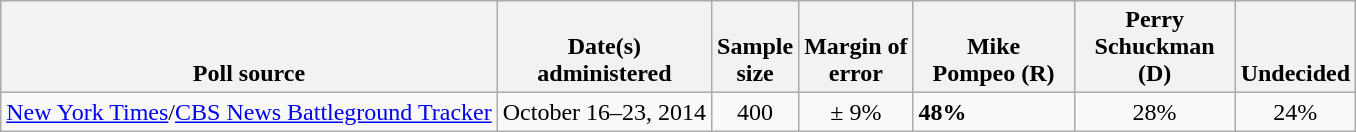<table class="wikitable">
<tr valign= bottom>
<th>Poll source</th>
<th>Date(s)<br>administered</th>
<th>Sample<br>size</th>
<th>Margin of<br>error</th>
<th style="width:100px;">Mike<br>Pompeo (R)</th>
<th style="width:100px;">Perry<br>Schuckman (D)</th>
<th>Undecided</th>
</tr>
<tr>
<td><a href='#'>New York Times</a>/<a href='#'>CBS News Battleground Tracker</a></td>
<td align=center>October 16–23, 2014</td>
<td align=center>400</td>
<td align=center>± 9%</td>
<td><strong>48%</strong></td>
<td align=center>28%</td>
<td align=center>24%</td>
</tr>
</table>
